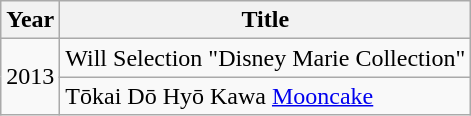<table class="wikitable">
<tr>
<th>Year</th>
<th>Title</th>
</tr>
<tr>
<td rowspan="2">2013</td>
<td>Will Selection "Disney Marie Collection"</td>
</tr>
<tr>
<td>Tōkai Dō Hyō Kawa <a href='#'>Mooncake</a></td>
</tr>
</table>
